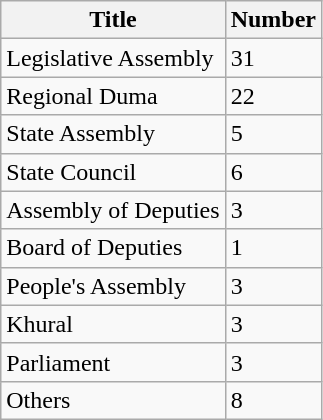<table class="wikitable sortable">
<tr>
<th>Title</th>
<th>Number</th>
</tr>
<tr>
<td>Legislative Assembly</td>
<td>31</td>
</tr>
<tr>
<td>Regional Duma</td>
<td>22</td>
</tr>
<tr>
<td>State Assembly</td>
<td>5</td>
</tr>
<tr>
<td>State Council</td>
<td>6</td>
</tr>
<tr>
<td>Assembly of Deputies</td>
<td>3</td>
</tr>
<tr>
<td>Board of Deputies</td>
<td>1</td>
</tr>
<tr>
<td>People's Assembly</td>
<td>3</td>
</tr>
<tr>
<td>Khural</td>
<td>3</td>
</tr>
<tr>
<td>Parliament</td>
<td>3</td>
</tr>
<tr>
<td>Others</td>
<td>8</td>
</tr>
</table>
